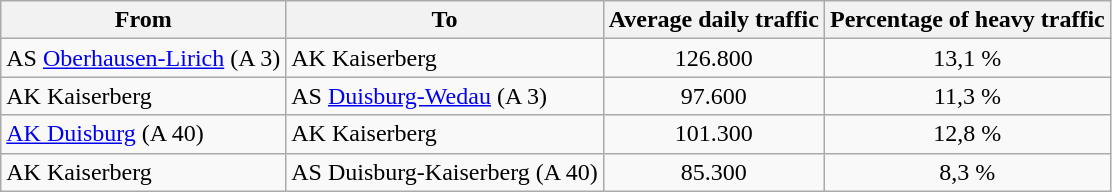<table class="wikitable">
<tr>
<th>From</th>
<th>To</th>
<th>Average daily traffic</th>
<th>Percentage of heavy traffic</th>
</tr>
<tr>
<td>AS <a href='#'>Oberhausen-Lirich</a> (A 3)</td>
<td>AK Kaiserberg</td>
<td style="text-align:center;">126.800</td>
<td style="text-align:center;">13,1 %</td>
</tr>
<tr>
<td>AK Kaiserberg</td>
<td>AS <a href='#'>Duisburg-Wedau</a> (A 3)</td>
<td style="text-align:center;">97.600</td>
<td style="text-align:center;">11,3 %</td>
</tr>
<tr>
<td><a href='#'>AK Duisburg</a> (A 40)</td>
<td>AK Kaiserberg</td>
<td style="text-align:center;">101.300</td>
<td style="text-align:center;">12,8 %</td>
</tr>
<tr>
<td>AK Kaiserberg</td>
<td>AS Duisburg-Kaiserberg (A 40)</td>
<td style="text-align:center;">85.300</td>
<td style="text-align:center;">8,3 %</td>
</tr>
</table>
